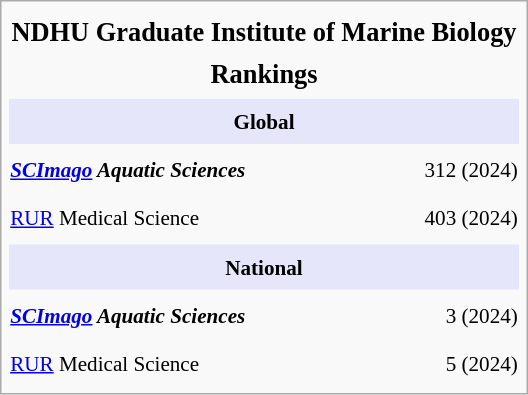<table class="infobox" style="width:25em; text-align:center; font-size:88%; line-height:2em;">
<tr>
<td colspan=2 style="font-size:125%; font-weight:bold; text-align:center"><strong>NDHU Graduate Institute of Marine Biology Rankings</strong></td>
</tr>
<tr>
<th colspan="2" style="background:lavender; text-align: center">Global</th>
</tr>
<tr>
<td style="text-align:left;; width:70%"><strong><em><a href='#'>SCImago</a><em> Aquatic Sciences<strong></td>
<td style="text-align:right;">312 (2024)</td>
</tr>
<tr>
<td style="text-align:left; width:70%"></em></strong><a href='#'>RUR</a></em> Medical Science</strong></td>
<td style="text-align:right;">403 (2024)</td>
</tr>
<tr>
<th colspan="2" style="background:lavender; text-align: center">National</th>
</tr>
<tr>
<td style="text-align:left; width:70%"><strong><em><a href='#'>SCImago</a><em> Aquatic Sciences<strong></td>
<td style="text-align:right;">3 (2024)</td>
</tr>
<tr>
<td style="text-align:left; width:70%"></em></strong><a href='#'>RUR</a></em> Medical Science</strong></td>
<td style="text-align:right;">5 (2024)</td>
</tr>
</table>
